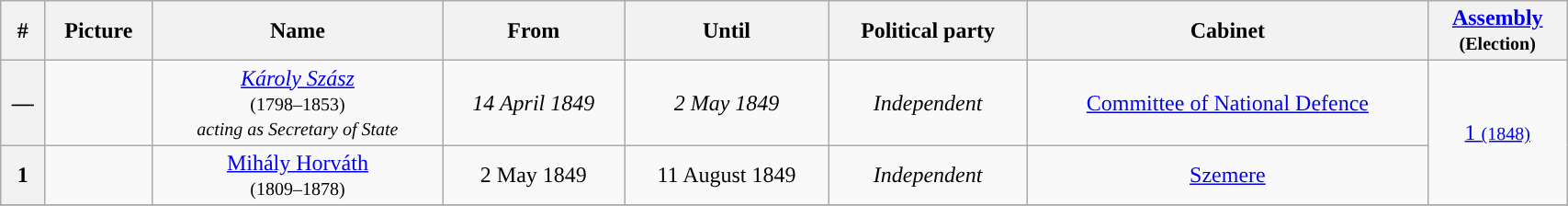<table width=90% class="wikitable" style="text-align:center">
<tr>
<th>#</th>
<th>Picture</th>
<th>Name</th>
<th>From</th>
<th>Until</th>
<th>Political party</th>
<th>Cabinet</th>
<th><a href='#'>Assembly</a><br><small>(Election)</small></th>
</tr>
<tr>
<th style="background:">—</th>
<td></td>
<td><em><a href='#'>Károly Szász</a></em><br><small>(1798–1853)<br><em>acting as Secretary of State</em></small></td>
<td><em>14 April 1849</em></td>
<td><em>2 May 1849</em></td>
<td><em>Independent</em></td>
<td><a href='#'>Committee of National Defence</a></td>
<td rowspan="2"><a href='#'>1 <small>(1848)</small></a></td>
</tr>
<tr>
<th style="background:">1</th>
<td></td>
<td><a href='#'>Mihály Horváth</a><br><small>(1809–1878)</small></td>
<td>2 May 1849</td>
<td>11 August 1849</td>
<td><em>Independent</em></td>
<td><a href='#'>Szemere</a></td>
</tr>
<tr>
</tr>
</table>
